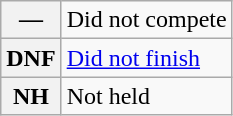<table class="wikitable">
<tr>
<th scope="row">—</th>
<td>Did not compete</td>
</tr>
<tr>
<th scope="row">DNF</th>
<td><a href='#'>Did not finish</a></td>
</tr>
<tr>
<th scope="row">NH</th>
<td>Not held</td>
</tr>
</table>
